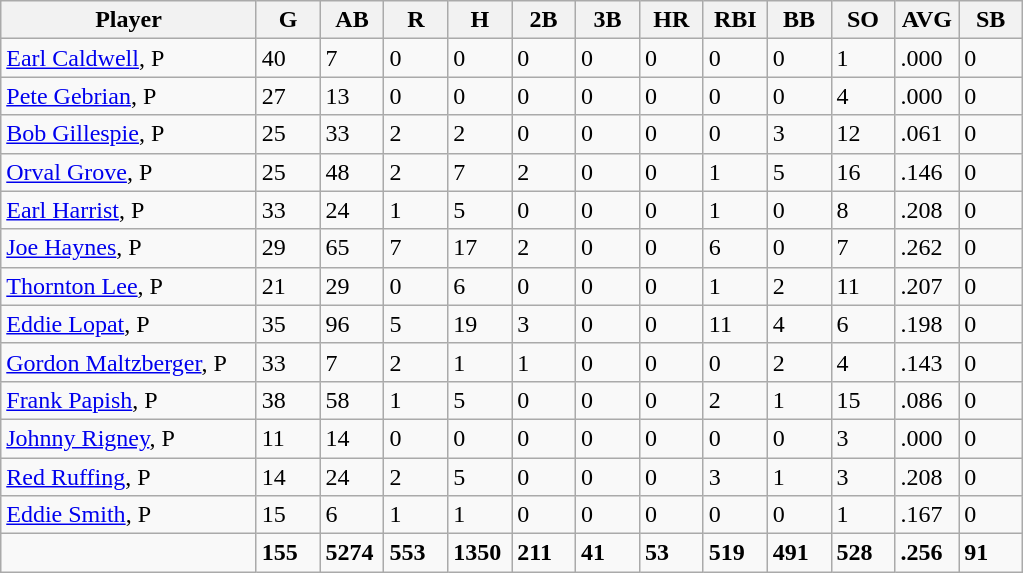<table class="wikitable sortable">
<tr>
<th width="24%">Player</th>
<th width="6%">G</th>
<th width="6%">AB</th>
<th width="6%">R</th>
<th width="6%">H</th>
<th width="6%">2B</th>
<th width="6%">3B</th>
<th width="6%">HR</th>
<th width="6%">RBI</th>
<th width="6%">BB</th>
<th width="6%">SO</th>
<th width="6%">AVG</th>
<th width="6%">SB</th>
</tr>
<tr>
<td><a href='#'>Earl Caldwell</a>, P</td>
<td>40</td>
<td>7</td>
<td>0</td>
<td>0</td>
<td>0</td>
<td>0</td>
<td>0</td>
<td>0</td>
<td>0</td>
<td>1</td>
<td>.000</td>
<td>0</td>
</tr>
<tr>
<td><a href='#'>Pete Gebrian</a>, P</td>
<td>27</td>
<td>13</td>
<td>0</td>
<td>0</td>
<td>0</td>
<td>0</td>
<td>0</td>
<td>0</td>
<td>0</td>
<td>4</td>
<td>.000</td>
<td>0</td>
</tr>
<tr>
<td><a href='#'>Bob Gillespie</a>, P</td>
<td>25</td>
<td>33</td>
<td>2</td>
<td>2</td>
<td>0</td>
<td>0</td>
<td>0</td>
<td>0</td>
<td>3</td>
<td>12</td>
<td>.061</td>
<td>0</td>
</tr>
<tr>
<td><a href='#'>Orval Grove</a>, P</td>
<td>25</td>
<td>48</td>
<td>2</td>
<td>7</td>
<td>2</td>
<td>0</td>
<td>0</td>
<td>1</td>
<td>5</td>
<td>16</td>
<td>.146</td>
<td>0</td>
</tr>
<tr>
<td><a href='#'>Earl Harrist</a>, P</td>
<td>33</td>
<td>24</td>
<td>1</td>
<td>5</td>
<td>0</td>
<td>0</td>
<td>0</td>
<td>1</td>
<td>0</td>
<td>8</td>
<td>.208</td>
<td>0</td>
</tr>
<tr>
<td><a href='#'>Joe Haynes</a>, P</td>
<td>29</td>
<td>65</td>
<td>7</td>
<td>17</td>
<td>2</td>
<td>0</td>
<td>0</td>
<td>6</td>
<td>0</td>
<td>7</td>
<td>.262</td>
<td>0</td>
</tr>
<tr>
<td><a href='#'>Thornton Lee</a>, P</td>
<td>21</td>
<td>29</td>
<td>0</td>
<td>6</td>
<td>0</td>
<td>0</td>
<td>0</td>
<td>1</td>
<td>2</td>
<td>11</td>
<td>.207</td>
<td>0</td>
</tr>
<tr>
<td><a href='#'>Eddie Lopat</a>, P</td>
<td>35</td>
<td>96</td>
<td>5</td>
<td>19</td>
<td>3</td>
<td>0</td>
<td>0</td>
<td>11</td>
<td>4</td>
<td>6</td>
<td>.198</td>
<td>0</td>
</tr>
<tr>
<td><a href='#'>Gordon Maltzberger</a>, P</td>
<td>33</td>
<td>7</td>
<td>2</td>
<td>1</td>
<td>1</td>
<td>0</td>
<td>0</td>
<td>0</td>
<td>2</td>
<td>4</td>
<td>.143</td>
<td>0</td>
</tr>
<tr>
<td><a href='#'>Frank Papish</a>, P</td>
<td>38</td>
<td>58</td>
<td>1</td>
<td>5</td>
<td>0</td>
<td>0</td>
<td>0</td>
<td>2</td>
<td>1</td>
<td>15</td>
<td>.086</td>
<td>0</td>
</tr>
<tr>
<td><a href='#'>Johnny Rigney</a>, P</td>
<td>11</td>
<td>14</td>
<td>0</td>
<td>0</td>
<td>0</td>
<td>0</td>
<td>0</td>
<td>0</td>
<td>0</td>
<td>3</td>
<td>.000</td>
<td>0</td>
</tr>
<tr>
<td><a href='#'>Red Ruffing</a>, P</td>
<td>14</td>
<td>24</td>
<td>2</td>
<td>5</td>
<td>0</td>
<td>0</td>
<td>0</td>
<td>3</td>
<td>1</td>
<td>3</td>
<td>.208</td>
<td>0</td>
</tr>
<tr>
<td><a href='#'>Eddie Smith</a>, P</td>
<td>15</td>
<td>6</td>
<td>1</td>
<td>1</td>
<td>0</td>
<td>0</td>
<td>0</td>
<td>0</td>
<td>0</td>
<td>1</td>
<td>.167</td>
<td>0</td>
</tr>
<tr class="sortbottom">
<td></td>
<td><strong>155</strong></td>
<td><strong>5274</strong></td>
<td><strong>553</strong></td>
<td><strong>1350</strong></td>
<td><strong>211</strong></td>
<td><strong>41</strong></td>
<td><strong>53</strong></td>
<td><strong>519</strong></td>
<td><strong>491</strong></td>
<td><strong>528</strong></td>
<td><strong>.256</strong></td>
<td><strong>91</strong></td>
</tr>
</table>
